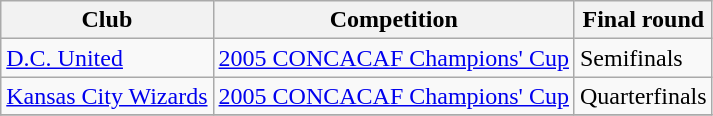<table class="wikitable">
<tr>
<th>Club</th>
<th>Competition</th>
<th>Final round</th>
</tr>
<tr>
<td rowspan=1><a href='#'>D.C. United</a></td>
<td><a href='#'>2005 CONCACAF Champions' Cup</a></td>
<td>Semifinals</td>
</tr>
<tr>
<td rowspan=1><a href='#'>Kansas City Wizards</a></td>
<td><a href='#'>2005 CONCACAF Champions' Cup</a></td>
<td>Quarterfinals</td>
</tr>
<tr>
</tr>
</table>
